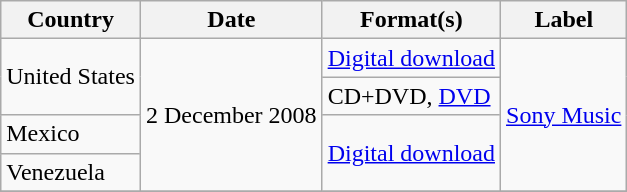<table class="wikitable plainrowheaders">
<tr>
<th scope="col">Country</th>
<th scope="col">Date</th>
<th scope="col">Format(s)</th>
<th scope="col">Label</th>
</tr>
<tr>
<td scope="row" rowspan="2">United States</td>
<td rowspan="4">2 December 2008</td>
<td rowspan=""><a href='#'>Digital download</a></td>
<td rowspan="4"><a href='#'>Sony Music</a></td>
</tr>
<tr>
<td>CD+DVD, <a href='#'>DVD</a></td>
</tr>
<tr>
<td scope="row">Mexico</td>
<td rowspan="2"><a href='#'>Digital download</a></td>
</tr>
<tr>
<td scope="row">Venezuela</td>
</tr>
<tr>
</tr>
</table>
